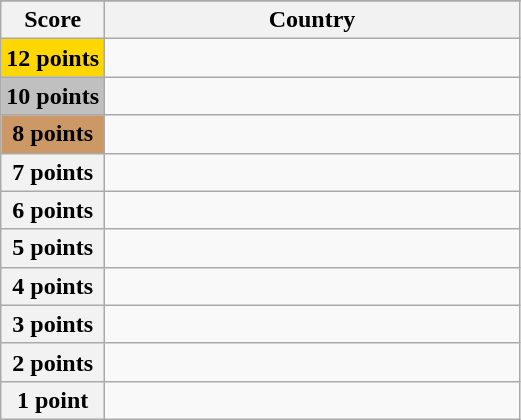<table class="wikitable">
<tr>
</tr>
<tr>
<th scope="col" width="20%">Score</th>
<th scope="col">Country</th>
</tr>
<tr>
<th scope="row" style="background:gold">12 points</th>
<td></td>
</tr>
<tr>
<th scope="row" style="background:silver">10 points</th>
<td></td>
</tr>
<tr>
<th scope="row" style="background:#CC9966">8 points</th>
<td></td>
</tr>
<tr>
<th scope="row">7 points</th>
<td></td>
</tr>
<tr>
<th scope="row">6 points</th>
<td></td>
</tr>
<tr>
<th scope="row">5 points</th>
<td></td>
</tr>
<tr>
<th scope="row">4 points</th>
<td></td>
</tr>
<tr>
<th scope="row">3 points</th>
<td></td>
</tr>
<tr>
<th scope="row">2 points</th>
<td></td>
</tr>
<tr>
<th scope="row">1 point</th>
<td></td>
</tr>
</table>
